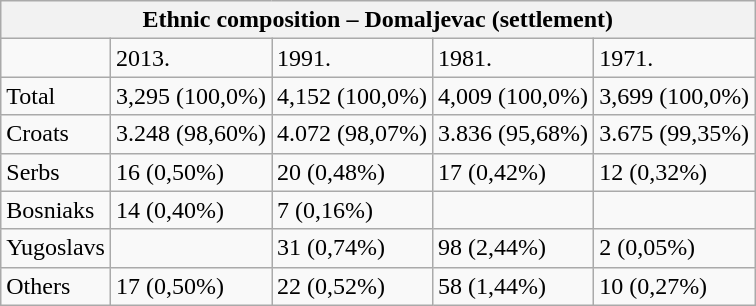<table class="wikitable">
<tr>
<th colspan="10">Ethnic composition – Domaljevac (settlement)</th>
</tr>
<tr>
<td></td>
<td>2013.</td>
<td>1991.</td>
<td>1981.</td>
<td>1971.</td>
</tr>
<tr>
<td>Total</td>
<td>3,295 (100,0%)</td>
<td>4,152 (100,0%)</td>
<td>4,009 (100,0%)</td>
<td>3,699 (100,0%)</td>
</tr>
<tr>
<td>Croats</td>
<td>3.248 (98,60%)</td>
<td>4.072 (98,07%)</td>
<td>3.836 (95,68%)</td>
<td>3.675 (99,35%)</td>
</tr>
<tr>
<td>Serbs</td>
<td>16 (0,50%)</td>
<td>20 (0,48%)</td>
<td>17 (0,42%)</td>
<td>12 (0,32%)</td>
</tr>
<tr>
<td>Bosniaks</td>
<td>14 (0,40%)</td>
<td>7 (0,16%)</td>
<td></td>
<td></td>
</tr>
<tr>
<td>Yugoslavs</td>
<td></td>
<td>31 (0,74%)</td>
<td>98 (2,44%)</td>
<td>2 (0,05%)</td>
</tr>
<tr>
<td>Others</td>
<td>17 (0,50%)</td>
<td>22 (0,52%)</td>
<td>58 (1,44%)</td>
<td>10 (0,27%)</td>
</tr>
</table>
